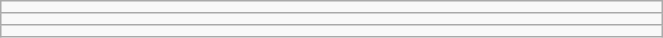<table class="wikitable" style=" text-align:center; font-size:110%;" width="35%">
<tr>
<td></td>
</tr>
<tr>
<td></td>
</tr>
<tr>
<td></td>
</tr>
</table>
